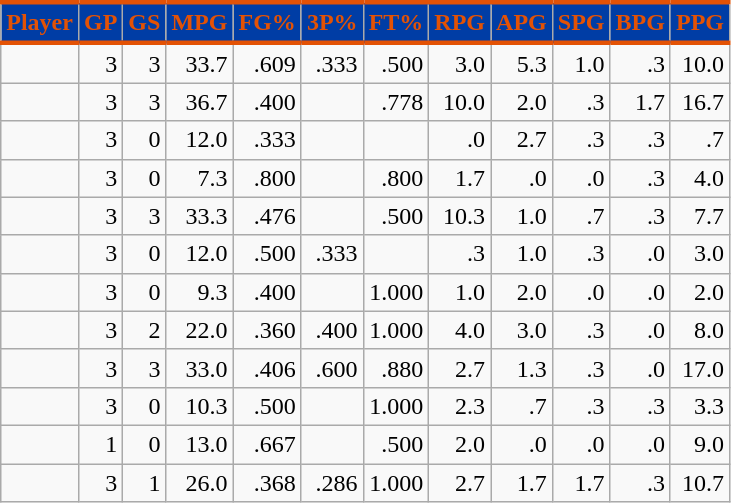<table class="wikitable sortable" style="text-align:right;">
<tr>
<th style="background:#003DA5; color:#E35205; border-top:#E35205 3px solid; border-bottom:#E35205 3px solid;">Player</th>
<th style="background:#003DA5; color:#E35205; border-top:#E35205 3px solid; border-bottom:#E35205 3px solid;">GP</th>
<th style="background:#003DA5; color:#E35205; border-top:#E35205 3px solid; border-bottom:#E35205 3px solid;">GS</th>
<th style="background:#003DA5; color:#E35205; border-top:#E35205 3px solid; border-bottom:#E35205 3px solid;">MPG</th>
<th style="background:#003DA5; color:#E35205; border-top:#E35205 3px solid; border-bottom:#E35205 3px solid;">FG%</th>
<th style="background:#003DA5; color:#E35205; border-top:#E35205 3px solid; border-bottom:#E35205 3px solid;">3P%</th>
<th style="background:#003DA5; color:#E35205; border-top:#E35205 3px solid; border-bottom:#E35205 3px solid;">FT%</th>
<th style="background:#003DA5; color:#E35205; border-top:#E35205 3px solid; border-bottom:#E35205 3px solid;">RPG</th>
<th style="background:#003DA5; color:#E35205; border-top:#E35205 3px solid; border-bottom:#E35205 3px solid;">APG</th>
<th style="background:#003DA5; color:#E35205; border-top:#E35205 3px solid; border-bottom:#E35205 3px solid;">SPG</th>
<th style="background:#003DA5; color:#E35205; border-top:#E35205 3px solid; border-bottom:#E35205 3px solid;">BPG</th>
<th style="background:#003DA5; color:#E35205; border-top:#E35205 3px solid; border-bottom:#E35205 3px solid;">PPG</th>
</tr>
<tr>
<td style="text-align:left;"></td>
<td>3</td>
<td>3</td>
<td>33.7</td>
<td>.609</td>
<td>.333</td>
<td>.500</td>
<td>3.0</td>
<td>5.3</td>
<td>1.0</td>
<td>.3</td>
<td>10.0</td>
</tr>
<tr>
<td style="text-align:left;"></td>
<td>3</td>
<td>3</td>
<td>36.7</td>
<td>.400</td>
<td></td>
<td>.778</td>
<td>10.0</td>
<td>2.0</td>
<td>.3</td>
<td>1.7</td>
<td>16.7</td>
</tr>
<tr>
<td style="text-align:left;"></td>
<td>3</td>
<td>0</td>
<td>12.0</td>
<td>.333</td>
<td></td>
<td></td>
<td>.0</td>
<td>2.7</td>
<td>.3</td>
<td>.3</td>
<td>.7</td>
</tr>
<tr>
<td style="text-align:left;"></td>
<td>3</td>
<td>0</td>
<td>7.3</td>
<td>.800</td>
<td></td>
<td>.800</td>
<td>1.7</td>
<td>.0</td>
<td>.0</td>
<td>.3</td>
<td>4.0</td>
</tr>
<tr>
<td style="text-align:left;"></td>
<td>3</td>
<td>3</td>
<td>33.3</td>
<td>.476</td>
<td></td>
<td>.500</td>
<td>10.3</td>
<td>1.0</td>
<td>.7</td>
<td>.3</td>
<td>7.7</td>
</tr>
<tr>
<td style="text-align:left;"></td>
<td>3</td>
<td>0</td>
<td>12.0</td>
<td>.500</td>
<td>.333</td>
<td></td>
<td>.3</td>
<td>1.0</td>
<td>.3</td>
<td>.0</td>
<td>3.0</td>
</tr>
<tr>
<td style="text-align:left;"></td>
<td>3</td>
<td>0</td>
<td>9.3</td>
<td>.400</td>
<td></td>
<td>1.000</td>
<td>1.0</td>
<td>2.0</td>
<td>.0</td>
<td>.0</td>
<td>2.0</td>
</tr>
<tr>
<td style="text-align:left;"></td>
<td>3</td>
<td>2</td>
<td>22.0</td>
<td>.360</td>
<td>.400</td>
<td>1.000</td>
<td>4.0</td>
<td>3.0</td>
<td>.3</td>
<td>.0</td>
<td>8.0</td>
</tr>
<tr>
<td style="text-align:left;"></td>
<td>3</td>
<td>3</td>
<td>33.0</td>
<td>.406</td>
<td>.600</td>
<td>.880</td>
<td>2.7</td>
<td>1.3</td>
<td>.3</td>
<td>.0</td>
<td>17.0</td>
</tr>
<tr>
<td style="text-align:left;"></td>
<td>3</td>
<td>0</td>
<td>10.3</td>
<td>.500</td>
<td></td>
<td>1.000</td>
<td>2.3</td>
<td>.7</td>
<td>.3</td>
<td>.3</td>
<td>3.3</td>
</tr>
<tr>
<td style="text-align:left;"></td>
<td>1</td>
<td>0</td>
<td>13.0</td>
<td>.667</td>
<td></td>
<td>.500</td>
<td>2.0</td>
<td>.0</td>
<td>.0</td>
<td>.0</td>
<td>9.0</td>
</tr>
<tr>
<td style="text-align:left;"></td>
<td>3</td>
<td>1</td>
<td>26.0</td>
<td>.368</td>
<td>.286</td>
<td>1.000</td>
<td>2.7</td>
<td>1.7</td>
<td>1.7</td>
<td>.3</td>
<td>10.7</td>
</tr>
</table>
